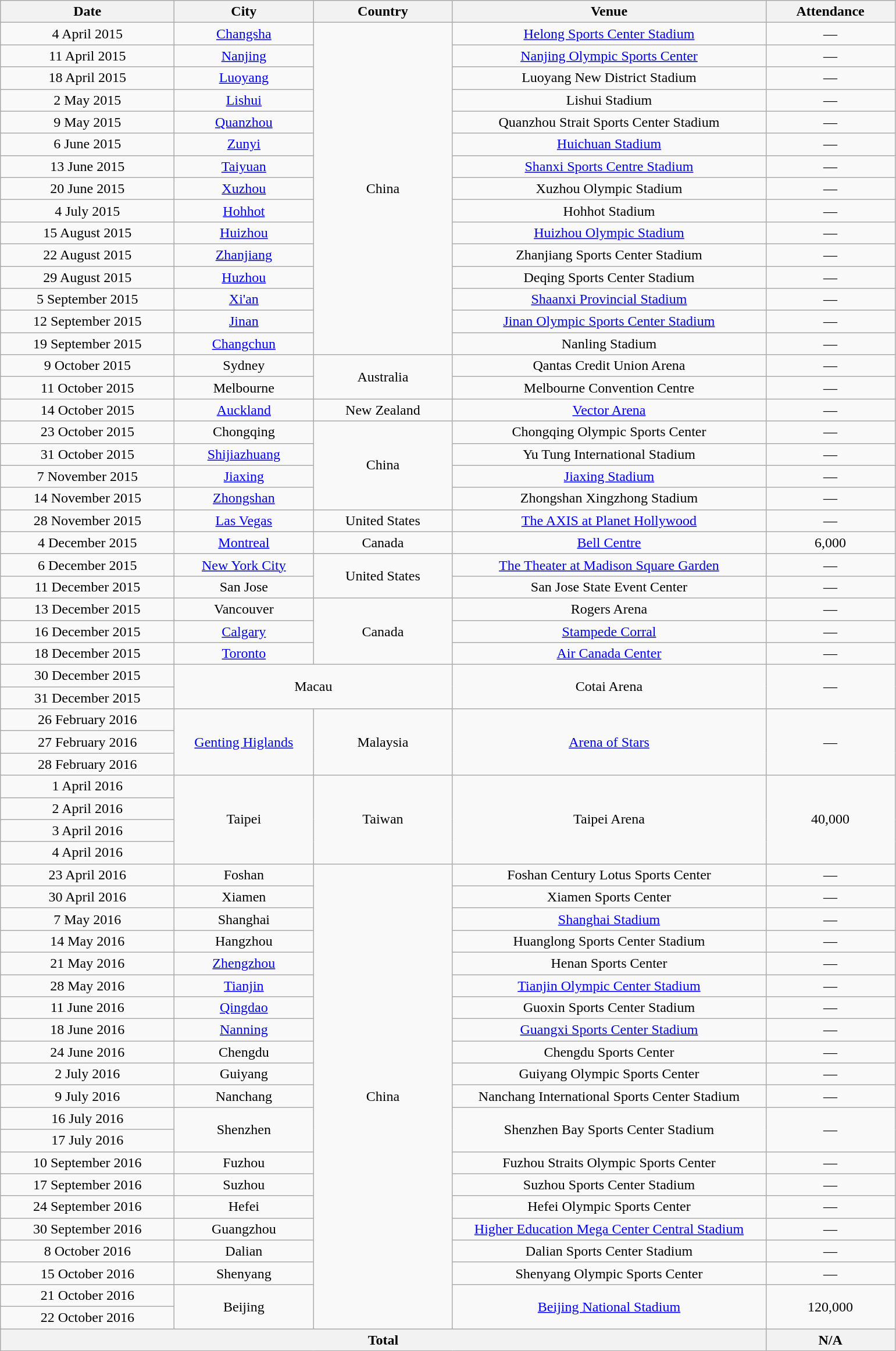<table class="wikitable" style="text-align:center;">
<tr>
<th scope="col" style="width:12em">Date</th>
<th scope="col" style="width:9.5em">City</th>
<th scope="col" style="width:9.5em">Country</th>
<th scope="col" style="width:22em">Venue</th>
<th scope="col" style="width:8.8em">Attendance</th>
</tr>
<tr>
<td>4 April 2015</td>
<td><a href='#'>Changsha</a></td>
<td rowspan="15">China</td>
<td><a href='#'>Helong Sports Center Stadium</a></td>
<td>—</td>
</tr>
<tr>
<td>11 April 2015</td>
<td><a href='#'>Nanjing</a></td>
<td><a href='#'>Nanjing Olympic Sports Center</a></td>
<td>—</td>
</tr>
<tr>
<td>18 April 2015</td>
<td><a href='#'>Luoyang</a></td>
<td>Luoyang New District Stadium</td>
<td>—</td>
</tr>
<tr>
<td>2 May 2015</td>
<td><a href='#'>Lishui</a></td>
<td>Lishui Stadium</td>
<td>—</td>
</tr>
<tr>
<td>9 May 2015</td>
<td><a href='#'>Quanzhou</a></td>
<td>Quanzhou Strait Sports Center Stadium</td>
<td>—</td>
</tr>
<tr>
<td>6 June 2015</td>
<td><a href='#'>Zunyi</a></td>
<td><a href='#'>Huichuan Stadium</a></td>
<td>—</td>
</tr>
<tr>
<td>13 June 2015</td>
<td><a href='#'>Taiyuan</a></td>
<td><a href='#'>Shanxi Sports Centre Stadium</a></td>
<td>—</td>
</tr>
<tr>
<td>20 June 2015</td>
<td><a href='#'>Xuzhou</a></td>
<td>Xuzhou Olympic Stadium</td>
<td>—</td>
</tr>
<tr>
<td>4 July 2015</td>
<td><a href='#'>Hohhot</a></td>
<td>Hohhot Stadium</td>
<td>—</td>
</tr>
<tr>
<td>15 August 2015</td>
<td><a href='#'>Huizhou</a></td>
<td><a href='#'>Huizhou Olympic Stadium</a></td>
<td>—</td>
</tr>
<tr>
<td>22 August 2015</td>
<td><a href='#'>Zhanjiang</a></td>
<td>Zhanjiang Sports Center Stadium</td>
<td>—</td>
</tr>
<tr>
<td>29 August 2015</td>
<td><a href='#'>Huzhou</a></td>
<td>Deqing Sports Center Stadium</td>
<td>—</td>
</tr>
<tr>
<td>5 September 2015</td>
<td><a href='#'>Xi'an</a></td>
<td><a href='#'>Shaanxi Provincial Stadium</a></td>
<td>—</td>
</tr>
<tr>
<td>12 September 2015</td>
<td><a href='#'>Jinan</a></td>
<td><a href='#'>Jinan Olympic Sports Center Stadium</a></td>
<td>—</td>
</tr>
<tr>
<td>19 September 2015</td>
<td><a href='#'>Changchun</a></td>
<td>Nanling Stadium</td>
<td>—</td>
</tr>
<tr>
<td>9 October 2015</td>
<td>Sydney</td>
<td rowspan="2">Australia</td>
<td>Qantas Credit Union Arena</td>
<td>—</td>
</tr>
<tr>
<td>11 October 2015</td>
<td>Melbourne</td>
<td>Melbourne Convention Centre</td>
<td>—</td>
</tr>
<tr>
<td>14 October 2015</td>
<td><a href='#'>Auckland</a></td>
<td>New Zealand</td>
<td><a href='#'>Vector Arena</a></td>
<td>—</td>
</tr>
<tr>
<td>23 October 2015</td>
<td>Chongqing</td>
<td rowspan="4">China</td>
<td>Chongqing Olympic Sports Center</td>
<td>—</td>
</tr>
<tr>
<td>31 October 2015</td>
<td><a href='#'>Shijiazhuang</a></td>
<td>Yu Tung International Stadium</td>
<td>—</td>
</tr>
<tr>
<td>7 November 2015</td>
<td><a href='#'>Jiaxing</a></td>
<td><a href='#'>Jiaxing Stadium</a></td>
<td>—</td>
</tr>
<tr>
<td>14 November 2015</td>
<td><a href='#'>Zhongshan</a></td>
<td>Zhongshan Xingzhong Stadium</td>
<td>—</td>
</tr>
<tr>
<td>28 November 2015</td>
<td><a href='#'>Las Vegas</a></td>
<td>United States</td>
<td><a href='#'>The AXIS at Planet Hollywood</a></td>
<td>—</td>
</tr>
<tr>
<td>4 December 2015</td>
<td><a href='#'>Montreal</a></td>
<td>Canada</td>
<td><a href='#'>Bell Centre</a></td>
<td>6,000</td>
</tr>
<tr>
<td>6 December 2015</td>
<td><a href='#'>New York City</a></td>
<td rowspan="2">United States</td>
<td><a href='#'>The Theater at Madison Square Garden</a></td>
<td>—</td>
</tr>
<tr>
<td>11 December 2015</td>
<td>San Jose</td>
<td>San Jose State Event Center</td>
<td>—</td>
</tr>
<tr>
<td>13 December 2015</td>
<td>Vancouver</td>
<td rowspan="3">Canada</td>
<td>Rogers Arena</td>
<td>—</td>
</tr>
<tr>
<td>16 December 2015</td>
<td><a href='#'>Calgary</a></td>
<td><a href='#'>Stampede Corral</a></td>
<td>—</td>
</tr>
<tr>
<td>18 December 2015</td>
<td><a href='#'>Toronto</a></td>
<td><a href='#'>Air Canada Center</a></td>
<td>—</td>
</tr>
<tr>
<td>30 December 2015</td>
<td colspan="2" rowspan="2">Macau</td>
<td rowspan="2">Cotai Arena</td>
<td rowspan="2">—</td>
</tr>
<tr>
<td>31 December 2015</td>
</tr>
<tr>
<td>26 February 2016</td>
<td rowspan="3"><a href='#'>Genting Higlands</a></td>
<td rowspan="3">Malaysia</td>
<td rowspan="3"><a href='#'>Arena of Stars</a></td>
<td rowspan="3">—</td>
</tr>
<tr>
<td>27 February 2016</td>
</tr>
<tr>
<td>28 February 2016</td>
</tr>
<tr>
<td>1 April 2016</td>
<td rowspan="4">Taipei</td>
<td rowspan="4">Taiwan</td>
<td rowspan="4">Taipei Arena</td>
<td rowspan="4">40,000</td>
</tr>
<tr>
<td>2 April 2016</td>
</tr>
<tr>
<td>3 April 2016</td>
</tr>
<tr>
<td>4 April 2016</td>
</tr>
<tr>
<td>23 April 2016</td>
<td>Foshan</td>
<td rowspan="21">China</td>
<td>Foshan Century Lotus Sports Center</td>
<td>—</td>
</tr>
<tr>
<td>30 April 2016</td>
<td>Xiamen</td>
<td>Xiamen Sports Center</td>
<td>—</td>
</tr>
<tr>
<td>7 May 2016</td>
<td>Shanghai</td>
<td><a href='#'>Shanghai Stadium</a></td>
<td>—</td>
</tr>
<tr>
<td>14 May 2016</td>
<td>Hangzhou</td>
<td>Huanglong Sports Center Stadium</td>
<td>—</td>
</tr>
<tr>
<td>21 May 2016</td>
<td><a href='#'>Zhengzhou</a></td>
<td>Henan Sports Center</td>
<td>—</td>
</tr>
<tr>
<td>28 May 2016</td>
<td><a href='#'>Tianjin</a></td>
<td><a href='#'>Tianjin Olympic Center Stadium</a></td>
<td>—</td>
</tr>
<tr>
<td>11 June 2016</td>
<td><a href='#'>Qingdao</a></td>
<td>Guoxin Sports Center Stadium</td>
<td>—</td>
</tr>
<tr>
<td>18 June 2016</td>
<td><a href='#'>Nanning</a></td>
<td><a href='#'>Guangxi Sports Center Stadium</a></td>
<td>—</td>
</tr>
<tr>
<td>24 June 2016</td>
<td>Chengdu</td>
<td>Chengdu Sports Center</td>
<td>—</td>
</tr>
<tr>
<td>2 July 2016</td>
<td>Guiyang</td>
<td>Guiyang Olympic Sports Center</td>
<td>—</td>
</tr>
<tr>
<td>9 July 2016</td>
<td>Nanchang</td>
<td>Nanchang International Sports Center Stadium</td>
<td>—</td>
</tr>
<tr>
<td>16 July 2016</td>
<td rowspan="2">Shenzhen</td>
<td rowspan="2">Shenzhen Bay Sports Center Stadium</td>
<td rowspan="2">—</td>
</tr>
<tr>
<td>17 July 2016</td>
</tr>
<tr>
<td>10 September 2016</td>
<td>Fuzhou</td>
<td>Fuzhou Straits Olympic Sports Center</td>
<td>—</td>
</tr>
<tr>
<td>17 September 2016</td>
<td>Suzhou</td>
<td>Suzhou Sports Center Stadium</td>
<td>—</td>
</tr>
<tr>
<td>24 September 2016</td>
<td>Hefei</td>
<td>Hefei Olympic Sports Center</td>
<td>—</td>
</tr>
<tr>
<td>30 September 2016</td>
<td>Guangzhou</td>
<td><a href='#'>Higher Education Mega Center Central Stadium</a></td>
<td>—</td>
</tr>
<tr>
<td>8 October 2016</td>
<td>Dalian</td>
<td>Dalian Sports Center Stadium</td>
<td>—</td>
</tr>
<tr>
<td>15 October 2016</td>
<td>Shenyang</td>
<td>Shenyang Olympic Sports Center</td>
<td>—</td>
</tr>
<tr>
<td>21 October 2016</td>
<td rowspan="2">Beijing</td>
<td rowspan="2"><a href='#'>Beijing National Stadium</a></td>
<td rowspan="2">120,000</td>
</tr>
<tr>
<td>22 October 2016</td>
</tr>
<tr>
<th colspan="4">Total</th>
<th>N/A</th>
</tr>
</table>
